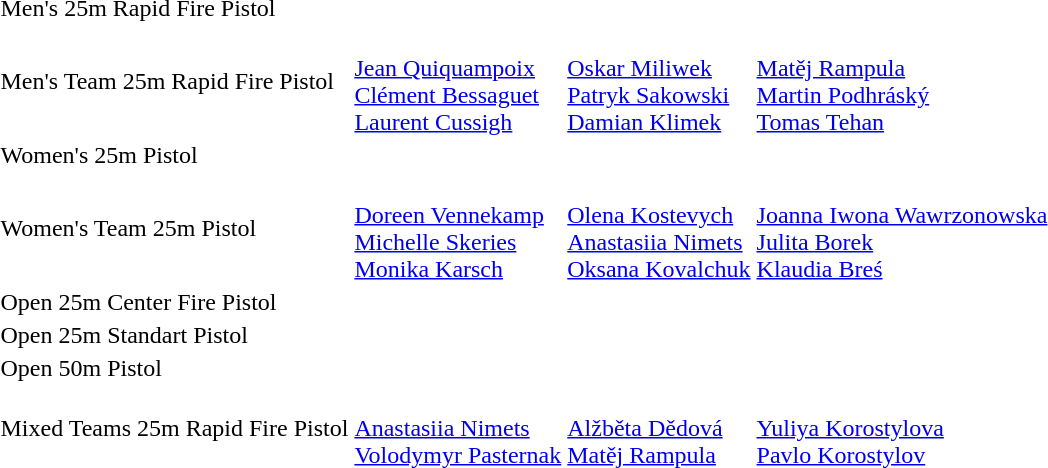<table>
<tr>
<td>Men's 25m Rapid Fire Pistol</td>
<td></td>
<td></td>
<td></td>
</tr>
<tr>
<td>Men's Team 25m Rapid Fire Pistol</td>
<td><br><a href='#'>Jean Quiquampoix</a><br><a href='#'>Clément Bessaguet</a><br><a href='#'>Laurent Cussigh</a></td>
<td><br><a href='#'>Oskar Miliwek</a><br><a href='#'>Patryk Sakowski</a><br><a href='#'>Damian Klimek</a></td>
<td><br><a href='#'>Matěj Rampula</a><br><a href='#'>Martin Podhráský</a><br><a href='#'>Tomas Tehan</a></td>
</tr>
<tr>
<td>Women's 25m Pistol</td>
<td></td>
<td></td>
<td></td>
</tr>
<tr>
<td>Women's Team 25m Pistol</td>
<td><br><a href='#'>Doreen Vennekamp</a><br><a href='#'>Michelle Skeries</a><br><a href='#'>Monika Karsch</a></td>
<td><br><a href='#'>Olena Kostevych</a><br><a href='#'>Anastasiia Nimets</a><br><a href='#'>Oksana Kovalchuk</a></td>
<td><br><a href='#'>Joanna Iwona Wawrzonowska</a><br><a href='#'>Julita Borek</a><br><a href='#'>Klaudia Breś</a></td>
</tr>
<tr>
<td>Open 25m Center Fire Pistol</td>
<td></td>
<td></td>
<td></td>
</tr>
<tr>
<td>Open 25m Standart Pistol</td>
<td></td>
<td></td>
<td></td>
</tr>
<tr>
<td>Open 50m Pistol</td>
<td></td>
<td></td>
<td></td>
</tr>
<tr>
<td>Mixed Teams 25m Rapid Fire Pistol</td>
<td><br><a href='#'>Anastasiia Nimets</a><br><a href='#'>Volodymyr Pasternak</a></td>
<td><br><a href='#'>Alžběta Dědová</a><br><a href='#'>Matěj Rampula</a></td>
<td><br><a href='#'>Yuliya Korostylova</a><br><a href='#'>Pavlo Korostylov</a></td>
</tr>
</table>
